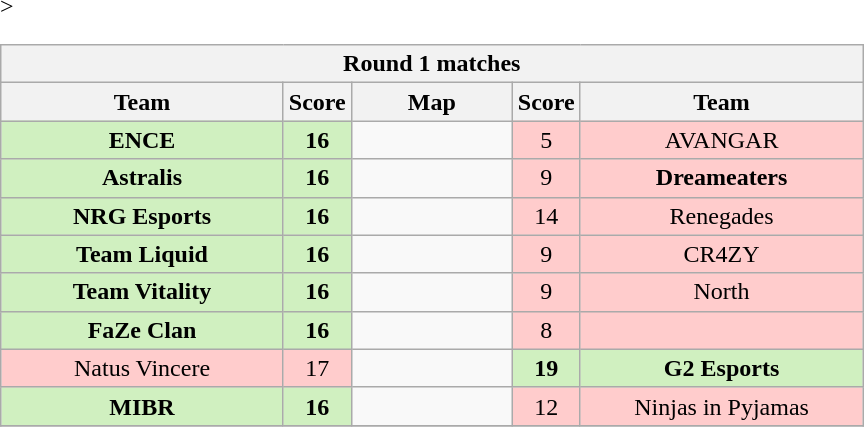<table class="wikitable" style="text-align: center;">
<tr>
<th colspan=5>Round 1 matches</th>
</tr>
<tr <noinclude>>
<th width="181px">Team</th>
<th width="20px">Score</th>
<th width="100px">Map</th>
<th width="20px">Score</th>
<th width="181px">Team</noinclude></th>
</tr>
<tr>
<td style="background: #D0F0C0;"><strong>ENCE</strong></td>
<td style="background: #D0F0C0;"><strong>16</strong></td>
<td></td>
<td style="background: #FFCCCC;">5</td>
<td style="background: #FFCCCC;">AVANGAR</td>
</tr>
<tr>
<td style="background: #D0F0C0;"><strong>Astralis</strong></td>
<td style="background: #D0F0C0;"><strong>16</strong></td>
<td></td>
<td style="background: #FFCCCC;">9</td>
<td style="background: #FFCCCC;"><strong>Dreameaters</strong></td>
</tr>
<tr>
<td style="background: #D0F0C0;"><strong>NRG Esports</strong></td>
<td style="background: #D0F0C0;"><strong>16</strong></td>
<td></td>
<td style="background: #FFCCCC;">14</td>
<td style="background: #FFCCCC;">Renegades</td>
</tr>
<tr>
<td style="background: #D0F0C0;"><strong>Team Liquid</strong></td>
<td style="background: #D0F0C0;"><strong>16</strong></td>
<td></td>
<td style="background: #FFCCCC;">9</td>
<td style="background: #FFCCCC;">CR4ZY</td>
</tr>
<tr>
<td style="background: #D0F0C0;"><strong>Team Vitality</strong></td>
<td style="background: #D0F0C0;"><strong>16</strong></td>
<td></td>
<td style="background: #FFCCCC;">9</td>
<td style="background: #FFCCCC;">North</td>
</tr>
<tr>
<td style="background: #D0F0C0;"><strong>FaZe Clan</strong></td>
<td style="background: #D0F0C0;"><strong>16</strong></td>
<td></td>
<td style="background: #FFCCCC;">8</td>
<td style="background: #FFCCCC;"></td>
</tr>
<tr>
<td style="background: #FFCCCC;">Natus Vincere</td>
<td style="background: #FFCCCC;">17</td>
<td></td>
<td style="background: #D0F0C0;"><strong>19</strong></td>
<td style="background: #D0F0C0;"><strong>G2 Esports</strong></td>
</tr>
<tr>
<td style="background: #D0F0C0;"><strong>MIBR</strong></td>
<td style="background: #D0F0C0;"><strong>16</strong></td>
<td></td>
<td style="background: #FFCCCC;">12</td>
<td style="background: #FFCCCC;">Ninjas in Pyjamas</td>
</tr>
<tr>
</tr>
</table>
